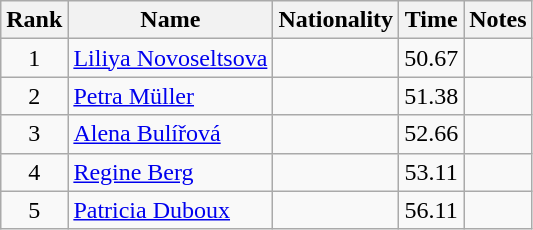<table class="wikitable sortable" style="text-align:center">
<tr>
<th>Rank</th>
<th>Name</th>
<th>Nationality</th>
<th>Time</th>
<th>Notes</th>
</tr>
<tr>
<td>1</td>
<td align="left"><a href='#'>Liliya Novoseltsova</a></td>
<td align=left></td>
<td>50.67</td>
<td></td>
</tr>
<tr>
<td>2</td>
<td align="left"><a href='#'>Petra Müller</a></td>
<td align=left></td>
<td>51.38</td>
<td></td>
</tr>
<tr>
<td>3</td>
<td align="left"><a href='#'>Alena Bulířová</a></td>
<td align=left></td>
<td>52.66</td>
<td></td>
</tr>
<tr>
<td>4</td>
<td align="left"><a href='#'>Regine Berg</a></td>
<td align=left></td>
<td>53.11</td>
<td></td>
</tr>
<tr>
<td>5</td>
<td align="left"><a href='#'>Patricia Duboux</a></td>
<td align=left></td>
<td>56.11</td>
<td></td>
</tr>
</table>
